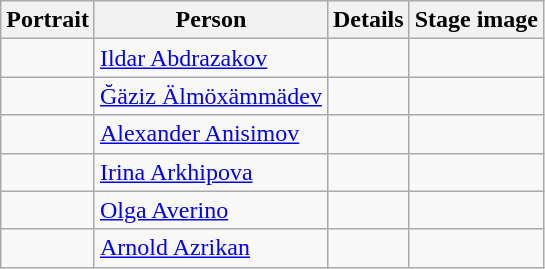<table class="wikitable">
<tr>
<th>Portrait</th>
<th>Person</th>
<th>Details</th>
<th>Stage image</th>
</tr>
<tr>
<td></td>
<td><a href='#'>Ildar Abdrazakov</a></td>
<td></td>
<td></td>
</tr>
<tr>
<td align=center></td>
<td><a href='#'>Ğäziz Älmöxämmädev</a></td>
<td></td>
<td align=center></td>
</tr>
<tr>
<td align=center></td>
<td><a href='#'>Alexander Anisimov</a></td>
<td></td>
<td align=center></td>
</tr>
<tr>
<td align=center></td>
<td><a href='#'>Irina Arkhipova</a></td>
<td></td>
<td align=center></td>
</tr>
<tr>
<td align=center></td>
<td><a href='#'>Olga Averino</a></td>
<td></td>
<td align=center></td>
</tr>
<tr>
<td align=center></td>
<td><a href='#'>Arnold Azrikan</a></td>
<td></td>
<td align=center></td>
</tr>
</table>
